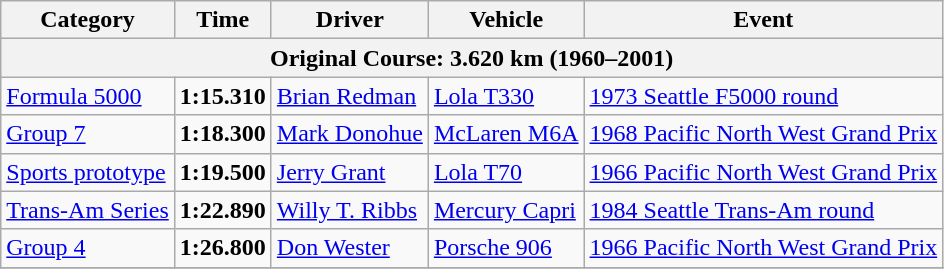<table class="wikitable">
<tr>
<th>Category</th>
<th>Time</th>
<th>Driver</th>
<th>Vehicle</th>
<th>Event</th>
</tr>
<tr>
<th colspan=5>Original Course: 3.620 km (1960–2001)</th>
</tr>
<tr>
<td><a href='#'>Formula 5000</a></td>
<td><strong>1:15.310</strong></td>
<td><a href='#'>Brian Redman</a></td>
<td><a href='#'>Lola T330</a></td>
<td><a href='#'>1973 Seattle F5000 round</a></td>
</tr>
<tr>
<td><a href='#'>Group 7</a></td>
<td><strong>1:18.300</strong></td>
<td><a href='#'>Mark Donohue</a></td>
<td><a href='#'>McLaren M6A</a></td>
<td><a href='#'>1968 Pacific North West Grand Prix</a></td>
</tr>
<tr>
<td><a href='#'>Sports prototype</a></td>
<td><strong>1:19.500</strong></td>
<td><a href='#'>Jerry Grant</a></td>
<td><a href='#'>Lola T70</a></td>
<td><a href='#'>1966 Pacific North West Grand Prix</a></td>
</tr>
<tr>
<td><a href='#'>Trans-Am Series</a></td>
<td><strong>1:22.890</strong></td>
<td><a href='#'>Willy T. Ribbs</a></td>
<td><a href='#'>Mercury Capri</a></td>
<td><a href='#'>1984 Seattle Trans-Am round</a></td>
</tr>
<tr>
<td><a href='#'>Group 4</a></td>
<td><strong>1:26.800</strong></td>
<td><a href='#'>Don Wester</a></td>
<td><a href='#'>Porsche 906</a></td>
<td><a href='#'>1966 Pacific North West Grand Prix</a></td>
</tr>
<tr>
</tr>
</table>
